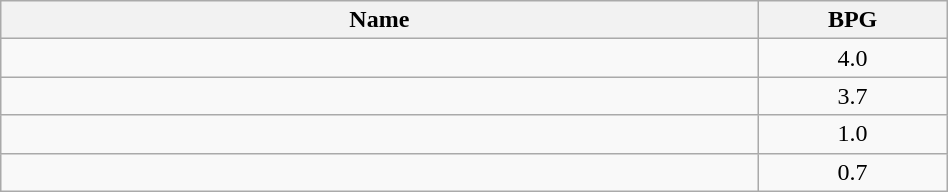<table class=wikitable width="50%">
<tr>
<th width="80%">Name</th>
<th width="20%">BPG</th>
</tr>
<tr>
<td></td>
<td align=center>4.0</td>
</tr>
<tr>
<td></td>
<td align=center>3.7</td>
</tr>
<tr>
<td></td>
<td align=center>1.0</td>
</tr>
<tr>
<td></td>
<td align=center>0.7</td>
</tr>
</table>
